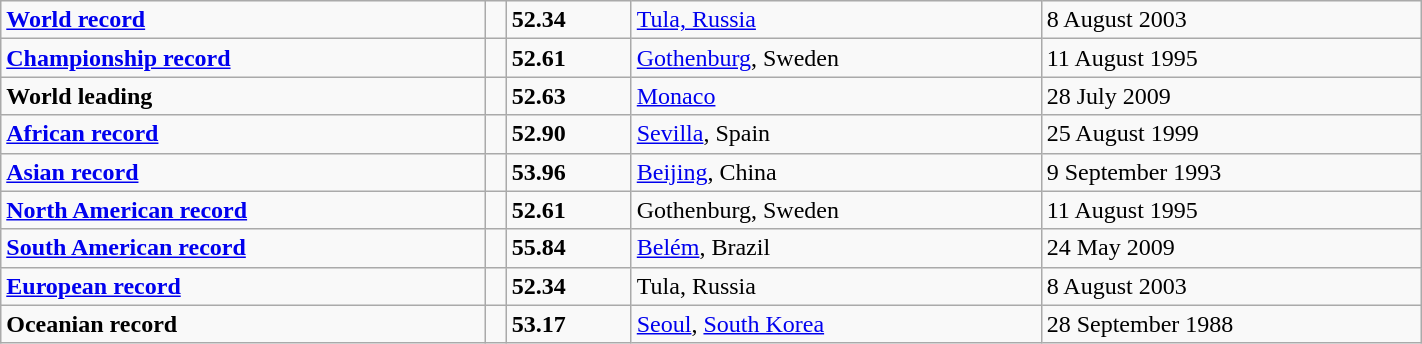<table class="wikitable" width=75%>
<tr>
<td><strong><a href='#'>World record</a></strong></td>
<td></td>
<td><strong>52.34</strong></td>
<td><a href='#'>Tula, Russia</a></td>
<td>8 August 2003</td>
</tr>
<tr>
<td><strong><a href='#'>Championship record</a></strong></td>
<td></td>
<td><strong>52.61</strong></td>
<td><a href='#'>Gothenburg</a>, Sweden</td>
<td>11 August 1995</td>
</tr>
<tr>
<td><strong>World leading</strong></td>
<td></td>
<td><strong>52.63</strong></td>
<td><a href='#'>Monaco</a></td>
<td>28 July 2009</td>
</tr>
<tr>
<td><strong><a href='#'>African record</a></strong></td>
<td></td>
<td><strong>52.90</strong></td>
<td><a href='#'>Sevilla</a>, Spain</td>
<td>25 August 1999</td>
</tr>
<tr>
<td><strong><a href='#'>Asian record</a></strong></td>
<td></td>
<td><strong>53.96</strong></td>
<td><a href='#'>Beijing</a>, China</td>
<td>9 September 1993</td>
</tr>
<tr>
<td><strong><a href='#'>North American record</a></strong></td>
<td></td>
<td><strong>52.61</strong></td>
<td>Gothenburg, Sweden</td>
<td>11 August 1995</td>
</tr>
<tr>
<td><strong><a href='#'>South American record</a></strong></td>
<td></td>
<td><strong>55.84</strong></td>
<td><a href='#'>Belém</a>, Brazil</td>
<td>24 May 2009</td>
</tr>
<tr>
<td><strong><a href='#'>European record</a></strong></td>
<td></td>
<td><strong>52.34</strong></td>
<td>Tula, Russia</td>
<td>8 August 2003</td>
</tr>
<tr>
<td><strong>Oceanian record</strong></td>
<td></td>
<td><strong>53.17</strong></td>
<td><a href='#'>Seoul</a>, <a href='#'>South Korea</a></td>
<td>28 September 1988</td>
</tr>
</table>
